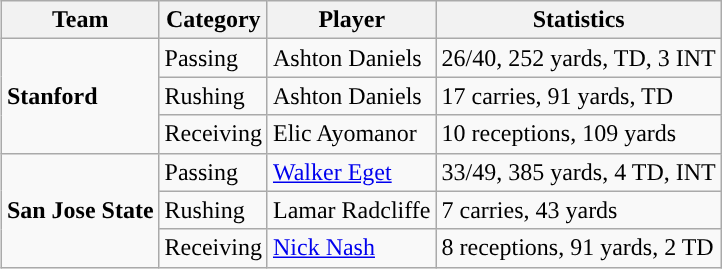<table class="wikitable" style="float: right;">
<tr>
<th>Team</th>
<th>Category</th>
<th>Player</th>
<th>Statistics</th>
</tr>
<tr>
<td rowspan=3><strong>Stanford</strong></td>
<td>Passing</td>
<td>Ashton Daniels</td>
<td>26/40, 252 yards, TD, 3 INT</td>
</tr>
<tr>
<td>Rushing</td>
<td>Ashton Daniels</td>
<td>17 carries, 91 yards, TD</td>
</tr>
<tr>
<td>Receiving</td>
<td>Elic Ayomanor</td>
<td>10 receptions, 109 yards</td>
</tr>
<tr>
<td rowspan=3><strong>San Jose State</strong></td>
<td>Passing</td>
<td><a href='#'>Walker Eget</a></td>
<td>33/49, 385 yards, 4 TD, INT</td>
</tr>
<tr>
<td>Rushing</td>
<td>Lamar Radcliffe</td>
<td>7 carries, 43 yards</td>
</tr>
<tr>
<td>Receiving</td>
<td><a href='#'>Nick Nash</a></td>
<td>8 receptions, 91 yards, 2 TD</td>
</tr>
</table>
